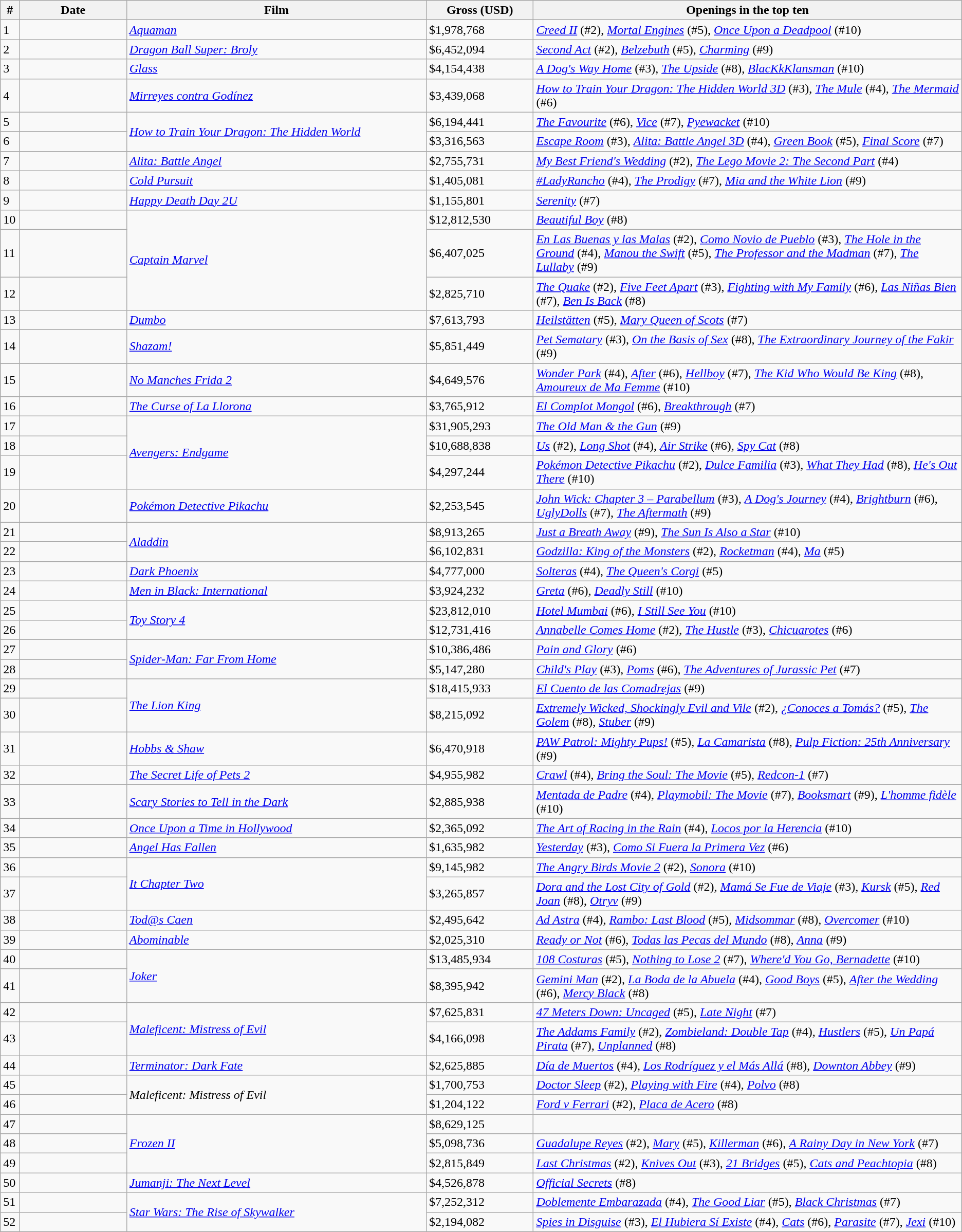<table class="wikitable sortable">
<tr>
<th style="width:1%;">#</th>
<th style="width:10%;">Date</th>
<th style="width:28%;">Film</th>
<th style="width:10%;">Gross (USD)</th>
<th style="width:40%;">Openings in the top ten</th>
</tr>
<tr>
<td>1</td>
<td></td>
<td><em><a href='#'>Aquaman</a></em></td>
<td>$1,978,768</td>
<td><em><a href='#'>Creed II</a></em> (#2), <em><a href='#'>Mortal Engines</a></em> (#5),  <em><a href='#'>Once Upon a Deadpool</a></em> (#10)</td>
</tr>
<tr>
<td>2</td>
<td></td>
<td><em><a href='#'>Dragon Ball Super: Broly</a></em></td>
<td>$6,452,094</td>
<td><em><a href='#'>Second Act</a></em> (#2), <em><a href='#'>Belzebuth</a></em> (#5), <em><a href='#'>Charming</a></em> (#9)</td>
</tr>
<tr>
<td>3</td>
<td></td>
<td><em><a href='#'>Glass</a></em></td>
<td>$4,154,438</td>
<td><em><a href='#'>A Dog's Way Home</a></em> (#3), <em><a href='#'>The Upside</a></em> (#8), <em><a href='#'>BlacKkKlansman</a></em> (#10)</td>
</tr>
<tr>
<td>4</td>
<td></td>
<td><em><a href='#'>Mirreyes contra Godínez</a></em></td>
<td>$3,439,068</td>
<td><em><a href='#'>How to Train Your Dragon: The Hidden World 3D</a></em> (#3), <em><a href='#'>The Mule</a></em> (#4), <em><a href='#'>The Mermaid</a></em> (#6)</td>
</tr>
<tr>
<td>5</td>
<td></td>
<td rowspan="2"><em><a href='#'>How to Train Your Dragon: The Hidden World</a></em></td>
<td>$6,194,441</td>
<td><em><a href='#'>The Favourite</a></em> (#6), <em><a href='#'>Vice</a></em> (#7), <em><a href='#'>Pyewacket</a></em> (#10)</td>
</tr>
<tr>
<td>6</td>
<td></td>
<td>$3,316,563</td>
<td><em><a href='#'>Escape Room</a></em> (#3), <em><a href='#'>Alita: Battle Angel 3D</a></em> (#4), <em><a href='#'>Green Book</a></em> (#5), <em><a href='#'>Final Score</a></em> (#7)</td>
</tr>
<tr>
<td>7</td>
<td></td>
<td><em><a href='#'>Alita: Battle Angel</a></em></td>
<td>$2,755,731</td>
<td><em><a href='#'>My Best Friend's Wedding</a></em> (#2), <em><a href='#'>The Lego Movie 2: The Second Part</a></em> (#4)</td>
</tr>
<tr>
<td>8</td>
<td></td>
<td><em><a href='#'>Cold Pursuit</a></em></td>
<td>$1,405,081</td>
<td><em><a href='#'>#LadyRancho</a></em> (#4), <em><a href='#'>The Prodigy</a></em> (#7), <em><a href='#'>Mia and the White Lion</a></em> (#9)</td>
</tr>
<tr>
<td>9</td>
<td></td>
<td><em><a href='#'>Happy Death Day 2U</a></em></td>
<td>$1,155,801</td>
<td><em><a href='#'>Serenity</a></em> (#7)</td>
</tr>
<tr>
<td>10</td>
<td></td>
<td rowspan="3"><em><a href='#'>Captain Marvel</a></em></td>
<td>$12,812,530</td>
<td><em><a href='#'>Beautiful Boy</a></em> (#8)</td>
</tr>
<tr>
<td>11</td>
<td></td>
<td>$6,407,025</td>
<td><em><a href='#'>En Las Buenas y las Malas</a></em> (#2), <em><a href='#'>Como Novio de Pueblo</a></em> (#3), <em><a href='#'>The Hole in the Ground</a></em> (#4), <em><a href='#'>Manou the Swift</a></em> (#5), <em><a href='#'>The Professor and the Madman</a></em> (#7), <em><a href='#'>The Lullaby</a></em> (#9)</td>
</tr>
<tr>
<td>12</td>
<td></td>
<td>$2,825,710</td>
<td><em><a href='#'>The Quake</a></em> (#2), <em><a href='#'>Five Feet Apart</a></em> (#3), <em><a href='#'>Fighting with My Family</a></em> (#6), <em><a href='#'>Las Niñas Bien</a></em> (#7), <em><a href='#'>Ben Is Back</a></em> (#8)</td>
</tr>
<tr>
<td>13</td>
<td></td>
<td><em><a href='#'>Dumbo</a></em></td>
<td>$7,613,793</td>
<td><em><a href='#'>Heilstätten</a></em> (#5), <em><a href='#'>Mary Queen of Scots</a></em> (#7)</td>
</tr>
<tr>
<td>14</td>
<td></td>
<td><em><a href='#'>Shazam!</a></em></td>
<td>$5,851,449</td>
<td><em><a href='#'>Pet Sematary</a></em> (#3), <em><a href='#'>On the Basis of Sex</a></em> (#8), <em><a href='#'>The Extraordinary Journey of the Fakir</a></em> (#9)</td>
</tr>
<tr>
<td>15</td>
<td></td>
<td><em><a href='#'>No Manches Frida 2</a></em></td>
<td>$4,649,576</td>
<td><em><a href='#'>Wonder Park</a></em> (#4), <em><a href='#'>After</a></em> (#6), <em><a href='#'>Hellboy</a></em> (#7), <em><a href='#'>The Kid Who Would Be King</a></em> (#8), <em><a href='#'>Amoureux de Ma Femme</a></em> (#10)</td>
</tr>
<tr>
<td>16</td>
<td></td>
<td><em><a href='#'>The Curse of La Llorona</a></em></td>
<td>$3,765,912</td>
<td><em><a href='#'>El Complot Mongol</a></em> (#6), <em><a href='#'>Breakthrough</a></em> (#7)</td>
</tr>
<tr>
<td>17</td>
<td></td>
<td rowspan="3"><em><a href='#'>Avengers: Endgame</a></em></td>
<td>$31,905,293</td>
<td><em><a href='#'>The Old Man & the Gun</a></em> (#9)</td>
</tr>
<tr>
<td>18</td>
<td></td>
<td>$10,688,838</td>
<td><em><a href='#'>Us</a></em> (#2), <em><a href='#'>Long Shot</a></em> (#4), <em><a href='#'>Air Strike</a></em> (#6), <em><a href='#'>Spy Cat</a></em> (#8)</td>
</tr>
<tr>
<td>19</td>
<td></td>
<td>$4,297,244</td>
<td><em><a href='#'>Pokémon Detective Pikachu</a></em> (#2), <em><a href='#'>Dulce Familia</a></em> (#3), <em><a href='#'>What They Had</a></em> (#8), <em><a href='#'>He's Out There</a></em> (#10)</td>
</tr>
<tr>
<td>20</td>
<td></td>
<td><em><a href='#'>Pokémon Detective Pikachu</a></em></td>
<td>$2,253,545</td>
<td><em><a href='#'>John Wick: Chapter 3 – Parabellum</a></em> (#3), <em><a href='#'>A Dog's Journey</a></em> (#4), <em><a href='#'>Brightburn</a></em> (#6), <em><a href='#'>UglyDolls</a></em> (#7), <em><a href='#'>The Aftermath</a></em> (#9)</td>
</tr>
<tr>
<td>21</td>
<td></td>
<td rowspan="2"><em><a href='#'>Aladdin</a></em></td>
<td>$8,913,265</td>
<td><em><a href='#'>Just a Breath Away</a></em> (#9), <em><a href='#'>The Sun Is Also a Star</a></em> (#10)</td>
</tr>
<tr>
<td>22</td>
<td></td>
<td>$6,102,831</td>
<td><em><a href='#'>Godzilla: King of the Monsters</a></em> (#2), <em><a href='#'>Rocketman</a></em> (#4), <em><a href='#'>Ma</a></em> (#5)</td>
</tr>
<tr>
<td>23</td>
<td></td>
<td><em><a href='#'>Dark Phoenix</a></em></td>
<td>$4,777,000</td>
<td><em><a href='#'>Solteras</a></em> (#4), <em><a href='#'>The Queen's Corgi</a></em> (#5)</td>
</tr>
<tr>
<td>24</td>
<td></td>
<td><em><a href='#'>Men in Black: International</a></em></td>
<td>$3,924,232</td>
<td><em><a href='#'>Greta</a></em> (#6), <em><a href='#'>Deadly Still</a></em> (#10)</td>
</tr>
<tr>
<td>25</td>
<td></td>
<td rowspan="2"><em><a href='#'>Toy Story 4</a></em></td>
<td>$23,812,010</td>
<td><em><a href='#'>Hotel Mumbai</a></em> (#6), <em><a href='#'>I Still See You</a></em> (#10)</td>
</tr>
<tr>
<td>26</td>
<td></td>
<td>$12,731,416</td>
<td><em><a href='#'>Annabelle Comes Home</a></em> (#2), <em><a href='#'>The Hustle</a></em> (#3), <em><a href='#'>Chicuarotes</a></em> (#6)</td>
</tr>
<tr>
<td>27</td>
<td></td>
<td rowspan="2"><em><a href='#'>Spider-Man: Far From Home</a></em></td>
<td>$10,386,486</td>
<td><em><a href='#'>Pain and Glory</a></em> (#6)</td>
</tr>
<tr>
<td>28</td>
<td></td>
<td>$5,147,280</td>
<td><em><a href='#'>Child's Play</a></em> (#3), <em><a href='#'>Poms</a></em> (#6), <em><a href='#'>The Adventures of Jurassic Pet</a></em> (#7)</td>
</tr>
<tr>
<td>29</td>
<td></td>
<td rowspan="2"><em><a href='#'>The Lion King</a></em></td>
<td>$18,415,933</td>
<td><em><a href='#'>El Cuento de las Comadrejas</a></em> (#9)</td>
</tr>
<tr>
<td>30</td>
<td></td>
<td>$8,215,092</td>
<td><em><a href='#'>Extremely Wicked, Shockingly Evil and Vile</a></em> (#2), <em><a href='#'>¿Conoces a Tomás?</a></em> (#5), <em><a href='#'>The Golem</a></em> (#8), <em><a href='#'>Stuber</a></em> (#9)</td>
</tr>
<tr>
<td>31</td>
<td></td>
<td><em><a href='#'>Hobbs & Shaw</a></em></td>
<td>$6,470,918</td>
<td><em><a href='#'>PAW Patrol: Mighty Pups!</a></em> (#5), <em><a href='#'>La Camarista</a></em> (#8), <em><a href='#'>Pulp Fiction: 25th Anniversary</a></em> (#9)</td>
</tr>
<tr>
<td>32</td>
<td></td>
<td><em><a href='#'>The Secret Life of Pets 2</a></em></td>
<td>$4,955,982</td>
<td><em><a href='#'>Crawl</a></em> (#4), <em><a href='#'>Bring the Soul: The Movie</a></em> (#5), <em><a href='#'>Redcon-1</a></em> (#7)</td>
</tr>
<tr>
<td>33</td>
<td></td>
<td><em><a href='#'>Scary Stories to Tell in the Dark</a></em></td>
<td>$2,885,938</td>
<td><em><a href='#'>Mentada de Padre</a></em> (#4), <em><a href='#'>Playmobil: The Movie</a></em> (#7), <em><a href='#'>Booksmart</a></em> (#9), <em><a href='#'>L'homme fidèle</a></em> (#10)</td>
</tr>
<tr>
<td>34</td>
<td></td>
<td><em><a href='#'>Once Upon a Time in Hollywood</a></em></td>
<td>$2,365,092</td>
<td><em><a href='#'>The Art of Racing in the Rain</a></em> (#4), <em><a href='#'>Locos por la Herencia</a></em> (#10)</td>
</tr>
<tr>
<td>35</td>
<td></td>
<td><em><a href='#'>Angel Has Fallen</a></em></td>
<td>$1,635,982</td>
<td><em><a href='#'>Yesterday</a></em> (#3), <em><a href='#'>Como Si Fuera la Primera Vez</a></em> (#6)</td>
</tr>
<tr>
<td>36</td>
<td></td>
<td rowspan="2"><em><a href='#'>It Chapter Two</a></em></td>
<td>$9,145,982</td>
<td><em><a href='#'>The Angry Birds Movie 2</a></em> (#2), <em><a href='#'>Sonora</a></em> (#10)</td>
</tr>
<tr>
<td>37</td>
<td></td>
<td>$3,265,857</td>
<td><em><a href='#'>Dora and the Lost City of Gold</a></em> (#2), <em><a href='#'>Mamá Se Fue de Viaje</a></em> (#3), <em><a href='#'>Kursk</a></em> (#5), <em><a href='#'>Red Joan</a></em> (#8), <em><a href='#'>Otryv</a></em> (#9)</td>
</tr>
<tr>
<td>38</td>
<td></td>
<td><em><a href='#'>Tod@s Caen</a></em></td>
<td>$2,495,642</td>
<td><em><a href='#'>Ad Astra</a></em> (#4), <em><a href='#'>Rambo: Last Blood</a></em> (#5), <em><a href='#'>Midsommar</a></em> (#8), <em><a href='#'>Overcomer</a></em> (#10)</td>
</tr>
<tr>
<td>39</td>
<td></td>
<td><em><a href='#'>Abominable</a></em></td>
<td>$2,025,310</td>
<td><em><a href='#'>Ready or Not</a></em> (#6), <em><a href='#'>Todas las Pecas del Mundo</a></em> (#8), <em><a href='#'>Anna</a></em> (#9)</td>
</tr>
<tr>
<td>40</td>
<td></td>
<td rowspan="2"><em><a href='#'>Joker</a></em></td>
<td>$13,485,934</td>
<td><em><a href='#'>108 Costuras</a></em> (#5), <em><a href='#'>Nothing to Lose 2</a></em> (#7), <em><a href='#'>Where'd You Go, Bernadette</a></em> (#10)</td>
</tr>
<tr>
<td>41</td>
<td></td>
<td>$8,395,942</td>
<td><em><a href='#'>Gemini Man</a></em> (#2), <em><a href='#'>La Boda de la Abuela</a></em> (#4), <em><a href='#'>Good Boys</a></em> (#5), <em><a href='#'>After the Wedding</a></em> (#6), <em><a href='#'>Mercy Black</a></em> (#8)</td>
</tr>
<tr>
<td>42</td>
<td></td>
<td rowspan="2"><em><a href='#'>Maleficent: Mistress of Evil</a></em></td>
<td>$7,625,831</td>
<td><em><a href='#'>47 Meters Down: Uncaged</a></em> (#5), <em><a href='#'>Late Night</a></em> (#7)</td>
</tr>
<tr>
<td>43</td>
<td></td>
<td>$4,166,098</td>
<td><em><a href='#'>The Addams Family</a></em> (#2), <em><a href='#'>Zombieland: Double Tap</a></em> (#4), <em><a href='#'>Hustlers</a></em> (#5), <em><a href='#'>Un Papá Pirata</a></em> (#7), <em><a href='#'>Unplanned</a></em> (#8)</td>
</tr>
<tr>
<td>44</td>
<td></td>
<td><em><a href='#'>Terminator: Dark Fate</a></em></td>
<td>$2,625,885</td>
<td><em><a href='#'>Día de Muertos</a></em> (#4), <em><a href='#'>Los Rodríguez y el Más Allá</a></em> (#8), <em><a href='#'>Downton Abbey</a></em> (#9)</td>
</tr>
<tr>
<td>45</td>
<td></td>
<td rowspan="2"><em>Maleficent: Mistress of Evil</em></td>
<td>$1,700,753</td>
<td><em><a href='#'>Doctor Sleep</a></em> (#2), <em><a href='#'>Playing with Fire</a></em> (#4), <em><a href='#'>Polvo</a></em> (#8)</td>
</tr>
<tr>
<td>46</td>
<td></td>
<td>$1,204,122</td>
<td><em><a href='#'>Ford v Ferrari</a></em> (#2), <em><a href='#'>Placa de Acero</a></em> (#8)</td>
</tr>
<tr>
<td>47</td>
<td></td>
<td rowspan="3"><em><a href='#'>Frozen II</a></em></td>
<td>$8,629,125</td>
<td></td>
</tr>
<tr>
<td>48</td>
<td></td>
<td>$5,098,736</td>
<td><em><a href='#'>Guadalupe Reyes</a></em> (#2), <em><a href='#'>Mary</a></em> (#5), <em><a href='#'>Killerman</a></em> (#6), <em><a href='#'>A Rainy Day in New York</a></em> (#7)</td>
</tr>
<tr>
<td>49</td>
<td></td>
<td>$2,815,849</td>
<td><em><a href='#'>Last Christmas</a></em> (#2), <em><a href='#'>Knives Out</a></em> (#3), <em><a href='#'>21 Bridges</a></em> (#5), <em><a href='#'>Cats and Peachtopia</a></em> (#8)</td>
</tr>
<tr>
<td>50</td>
<td></td>
<td><em><a href='#'>Jumanji: The Next Level</a></em></td>
<td>$4,526,878</td>
<td><em><a href='#'>Official Secrets</a></em> (#8)</td>
</tr>
<tr>
<td>51</td>
<td></td>
<td rowspan="2"><em><a href='#'>Star Wars: The Rise of Skywalker</a></em></td>
<td>$7,252,312</td>
<td><em><a href='#'>Doblemente Embarazada</a></em> (#4), <em><a href='#'>The Good Liar</a></em> (#5), <em><a href='#'>Black Christmas</a></em> (#7)</td>
</tr>
<tr>
<td>52</td>
<td></td>
<td>$2,194,082</td>
<td><em><a href='#'>Spies in Disguise</a></em> (#3), <em><a href='#'>El Hubiera Sí Existe</a></em> (#4), <em><a href='#'>Cats</a></em> (#6), <em><a href='#'>Parasite</a></em> (#7), <em><a href='#'>Jexi</a></em> (#10)</td>
</tr>
</table>
